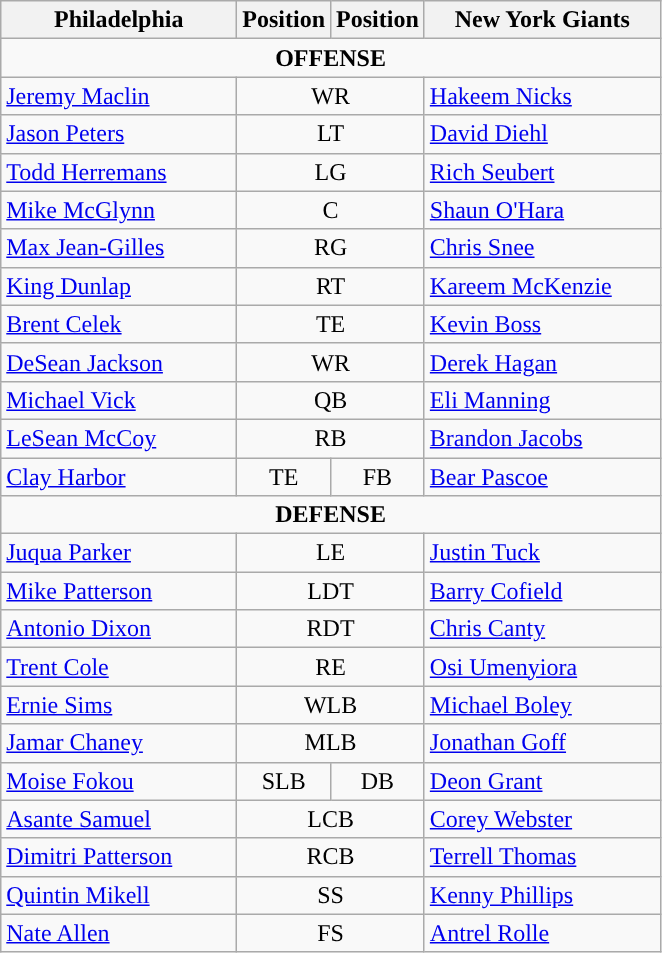<table class="wikitable">
<tr>
<th style="width:150px;">Philadelphia</th>
<th>Position</th>
<th>Position</th>
<th style="width:150px;">New York Giants</th>
</tr>
<tr>
<td colspan="4" style="text-align:center;"><strong>OFFENSE</strong></td>
</tr>
<tr>
<td><a href='#'>Jeremy Maclin</a></td>
<td colspan="2" style="text-align:center;">WR</td>
<td><a href='#'>Hakeem Nicks</a></td>
</tr>
<tr>
<td><a href='#'>Jason Peters</a></td>
<td colspan="2" style="text-align:center;">LT</td>
<td><a href='#'>David Diehl</a></td>
</tr>
<tr>
<td><a href='#'>Todd Herremans</a></td>
<td colspan="2" style="text-align:center;">LG</td>
<td><a href='#'>Rich Seubert</a></td>
</tr>
<tr>
<td><a href='#'>Mike McGlynn</a></td>
<td colspan="2" style="text-align:center;">C</td>
<td><a href='#'>Shaun O'Hara</a></td>
</tr>
<tr>
<td><a href='#'>Max Jean-Gilles</a></td>
<td colspan="2" style="text-align:center;">RG</td>
<td><a href='#'>Chris Snee</a></td>
</tr>
<tr>
<td><a href='#'>King Dunlap</a></td>
<td colspan="2" style="text-align:center;">RT</td>
<td><a href='#'>Kareem McKenzie</a></td>
</tr>
<tr>
<td><a href='#'>Brent Celek</a></td>
<td colspan="2" style="text-align:center;">TE</td>
<td><a href='#'>Kevin Boss</a></td>
</tr>
<tr>
<td><a href='#'>DeSean Jackson</a></td>
<td colspan="2" style="text-align:center;">WR</td>
<td><a href='#'>Derek Hagan</a></td>
</tr>
<tr>
<td><a href='#'>Michael Vick</a></td>
<td colspan="2" style="text-align:center;">QB</td>
<td><a href='#'>Eli Manning</a></td>
</tr>
<tr>
<td><a href='#'>LeSean McCoy</a></td>
<td colspan="2" style="text-align:center;">RB</td>
<td><a href='#'>Brandon Jacobs</a></td>
</tr>
<tr>
<td><a href='#'>Clay Harbor</a></td>
<td style="text-align:center;">TE</td>
<td style="text-align:center;">FB</td>
<td><a href='#'>Bear Pascoe</a></td>
</tr>
<tr>
<td colspan="4" style="text-align:center;"><strong>DEFENSE</strong></td>
</tr>
<tr>
<td><a href='#'>Juqua Parker</a></td>
<td colspan="2" style="text-align:center;">LE</td>
<td><a href='#'>Justin Tuck</a></td>
</tr>
<tr>
<td><a href='#'>Mike Patterson</a></td>
<td colspan="2" style="text-align:center;">LDT</td>
<td><a href='#'>Barry Cofield</a></td>
</tr>
<tr>
<td><a href='#'>Antonio Dixon</a></td>
<td colspan="2" style="text-align:center;">RDT</td>
<td><a href='#'>Chris Canty</a></td>
</tr>
<tr>
<td><a href='#'>Trent Cole</a></td>
<td colspan="2" style="text-align:center;">RE</td>
<td><a href='#'>Osi Umenyiora</a></td>
</tr>
<tr>
<td><a href='#'>Ernie Sims</a></td>
<td colspan="2" style="text-align:center;">WLB</td>
<td><a href='#'>Michael Boley</a></td>
</tr>
<tr>
<td><a href='#'>Jamar Chaney</a></td>
<td colspan="2" style="text-align:center;">MLB</td>
<td><a href='#'>Jonathan Goff</a></td>
</tr>
<tr>
<td><a href='#'>Moise Fokou</a></td>
<td style="text-align:center;">SLB</td>
<td style="text-align:center;">DB</td>
<td><a href='#'>Deon Grant</a></td>
</tr>
<tr>
<td><a href='#'>Asante Samuel</a></td>
<td colspan="2" style="text-align:center;">LCB</td>
<td><a href='#'>Corey Webster</a></td>
</tr>
<tr>
<td><a href='#'>Dimitri Patterson</a></td>
<td colspan="2" style="text-align:center;">RCB</td>
<td><a href='#'>Terrell Thomas</a></td>
</tr>
<tr>
<td><a href='#'>Quintin Mikell</a></td>
<td colspan="2" style="text-align:center;">SS</td>
<td><a href='#'>Kenny Phillips</a></td>
</tr>
<tr>
<td><a href='#'>Nate Allen</a></td>
<td colspan="2" style="text-align:center;">FS</td>
<td><a href='#'>Antrel Rolle</a></td>
</tr>
</table>
